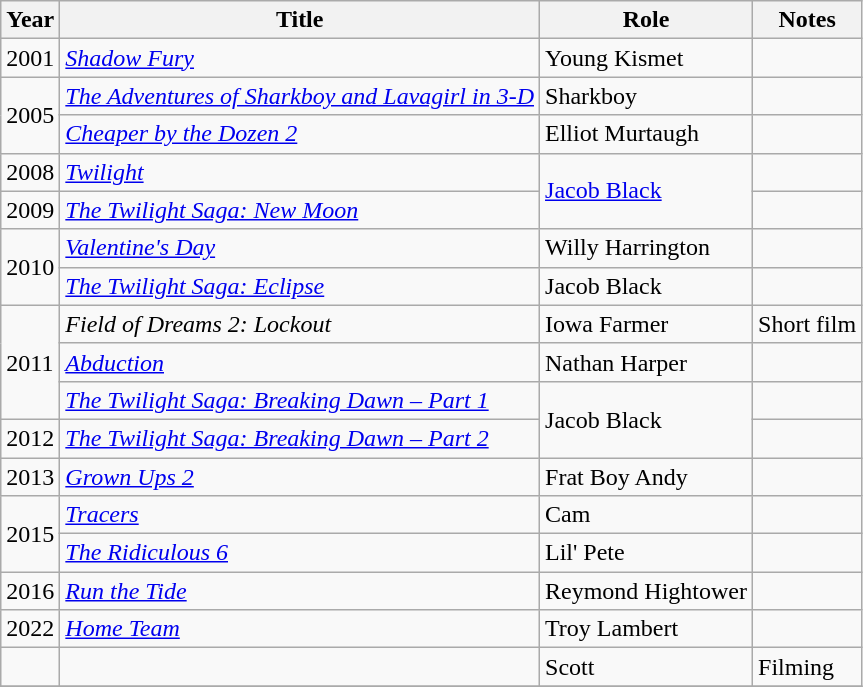<table class="wikitable sortable">
<tr>
<th>Year</th>
<th>Title</th>
<th>Role</th>
<th class="unsortable">Notes</th>
</tr>
<tr>
<td>2001</td>
<td><em><a href='#'>Shadow Fury</a></em></td>
<td>Young Kismet</td>
<td></td>
</tr>
<tr>
<td rowspan="2">2005</td>
<td><em><a href='#'>The Adventures of Sharkboy and Lavagirl in 3-D</a></em></td>
<td>Sharkboy</td>
<td></td>
</tr>
<tr>
<td><em><a href='#'>Cheaper by the Dozen 2</a></em></td>
<td>Elliot Murtaugh</td>
<td></td>
</tr>
<tr>
<td>2008</td>
<td><em><a href='#'>Twilight</a></em></td>
<td rowspan="2"><a href='#'>Jacob Black</a></td>
<td></td>
</tr>
<tr>
<td>2009</td>
<td><em><a href='#'>The Twilight Saga: New Moon</a></em></td>
<td></td>
</tr>
<tr>
<td rowspan="2">2010</td>
<td><em><a href='#'>Valentine's Day</a></em></td>
<td>Willy Harrington</td>
<td></td>
</tr>
<tr>
<td><em><a href='#'>The Twilight Saga: Eclipse</a></em></td>
<td>Jacob Black</td>
<td></td>
</tr>
<tr>
<td rowspan="3">2011</td>
<td><em>Field of Dreams 2: Lockout</em></td>
<td>Iowa Farmer</td>
<td>Short film</td>
</tr>
<tr>
<td><em><a href='#'>Abduction</a></em></td>
<td>Nathan Harper</td>
<td></td>
</tr>
<tr>
<td><em><a href='#'>The Twilight Saga: Breaking Dawn – Part 1</a></em></td>
<td rowspan="2">Jacob Black</td>
<td></td>
</tr>
<tr>
<td>2012</td>
<td><em><a href='#'>The Twilight Saga: Breaking Dawn – Part 2</a></em></td>
<td></td>
</tr>
<tr>
<td>2013</td>
<td><em><a href='#'>Grown Ups 2</a></em></td>
<td>Frat Boy Andy</td>
<td></td>
</tr>
<tr>
<td rowspan="2">2015</td>
<td><em><a href='#'>Tracers</a></em></td>
<td>Cam</td>
<td></td>
</tr>
<tr>
<td><em><a href='#'>The Ridiculous 6</a></em></td>
<td>Lil' Pete</td>
<td></td>
</tr>
<tr>
<td>2016</td>
<td><em><a href='#'>Run the Tide</a></em></td>
<td>Reymond Hightower</td>
<td></td>
</tr>
<tr>
<td>2022</td>
<td><em><a href='#'>Home Team</a></em></td>
<td>Troy Lambert</td>
<td></td>
</tr>
<tr>
<td></td>
<td></td>
<td>Scott</td>
<td>Filming</td>
</tr>
<tr>
</tr>
</table>
